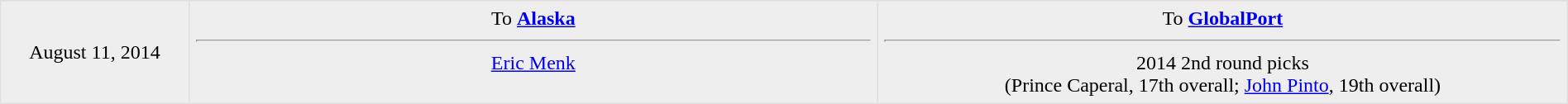<table border=1 style="border-collapse:collapse; text-align: center; width: 100%" bordercolor="#DFDFDF"  cellpadding="5">
<tr>
</tr>
<tr bgcolor="eeeeee">
<td style="width:12%">August 11, 2014<br></td>
<td style="width:44%" valign="top">To <strong><a href='#'>Alaska</a></strong><hr><a href='#'>Eric Menk</a></td>
<td style="width:44%" valign="top">To <strong><a href='#'>GlobalPort</a></strong><hr>2014 2nd round picks<br>(Prince Caperal, 17th overall; <a href='#'>John Pinto</a>, 19th overall)</td>
</tr>
</table>
